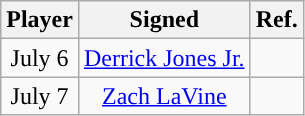<table class="wikitable sortable sortable" style="text-align: center">
<tr>
<th>Player</th>
<th>Signed</th>
<th>Ref.</th>
</tr>
<tr>
<td>July 6</td>
<td><a href='#'>Derrick Jones Jr.</a></td>
<td></td>
</tr>
<tr>
<td>July 7</td>
<td><a href='#'>Zach LaVine</a></td>
<td></td>
</tr>
</table>
